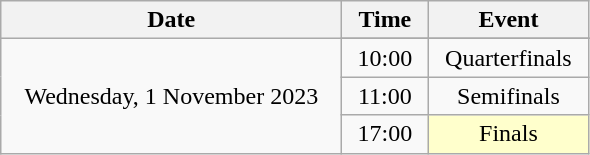<table class = "wikitable" style="text-align:center;">
<tr>
<th width=220>Date</th>
<th width=50>Time</th>
<th width=100>Event</th>
</tr>
<tr>
<td rowspan=5>Wednesday, 1 November 2023</td>
</tr>
<tr>
<td>10:00</td>
<td>Quarterfinals</td>
</tr>
<tr>
<td>11:00</td>
<td>Semifinals</td>
</tr>
<tr>
<td>17:00</td>
<td bgcolor=ffffcc>Finals</td>
</tr>
</table>
